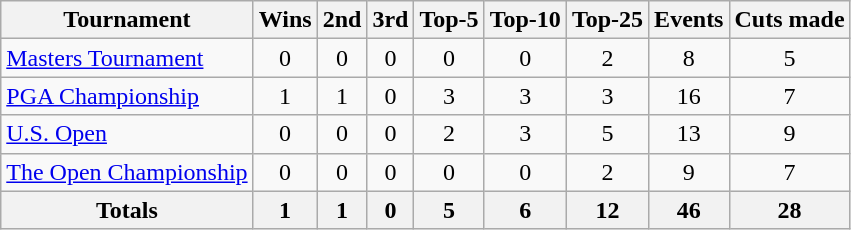<table class=wikitable style=text-align:center>
<tr>
<th>Tournament</th>
<th>Wins</th>
<th>2nd</th>
<th>3rd</th>
<th>Top-5</th>
<th>Top-10</th>
<th>Top-25</th>
<th>Events</th>
<th>Cuts made</th>
</tr>
<tr>
<td align=left><a href='#'>Masters Tournament</a></td>
<td>0</td>
<td>0</td>
<td>0</td>
<td>0</td>
<td>0</td>
<td>2</td>
<td>8</td>
<td>5</td>
</tr>
<tr>
<td align=left><a href='#'>PGA Championship</a></td>
<td>1</td>
<td>1</td>
<td>0</td>
<td>3</td>
<td>3</td>
<td>3</td>
<td>16</td>
<td>7</td>
</tr>
<tr>
<td align=left><a href='#'>U.S. Open</a></td>
<td>0</td>
<td>0</td>
<td>0</td>
<td>2</td>
<td>3</td>
<td>5</td>
<td>13</td>
<td>9</td>
</tr>
<tr>
<td align=left><a href='#'>The Open Championship</a></td>
<td>0</td>
<td>0</td>
<td>0</td>
<td>0</td>
<td>0</td>
<td>2</td>
<td>9</td>
<td>7</td>
</tr>
<tr>
<th>Totals</th>
<th>1</th>
<th>1</th>
<th>0</th>
<th>5</th>
<th>6</th>
<th>12</th>
<th>46</th>
<th>28</th>
</tr>
</table>
